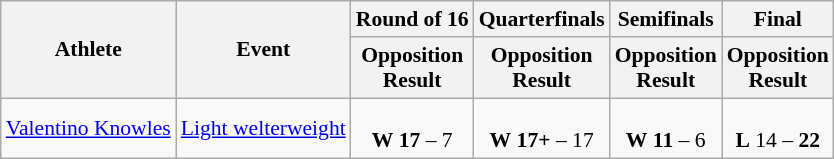<table class="wikitable" border="1" style="font-size:90%">
<tr>
<th rowspan=2>Athlete</th>
<th rowspan=2>Event</th>
<th>Round of 16</th>
<th>Quarterfinals</th>
<th>Semifinals</th>
<th>Final</th>
</tr>
<tr>
<th>Opposition<br>Result</th>
<th>Opposition<br>Result</th>
<th>Opposition<br>Result</th>
<th>Opposition<br>Result</th>
</tr>
<tr>
<td><a href='#'>Valentino Knowles</a></td>
<td><a href='#'>Light welterweight</a></td>
<td align=center><br><strong>W</strong> <strong>17</strong> – 7</td>
<td align=center><br><strong>W</strong> <strong>17+</strong> – 17</td>
<td align=center><br><strong>W</strong> <strong>11</strong> – 6</td>
<td align=center><br><strong>L</strong> 14 – <strong>22</strong> </td>
</tr>
</table>
